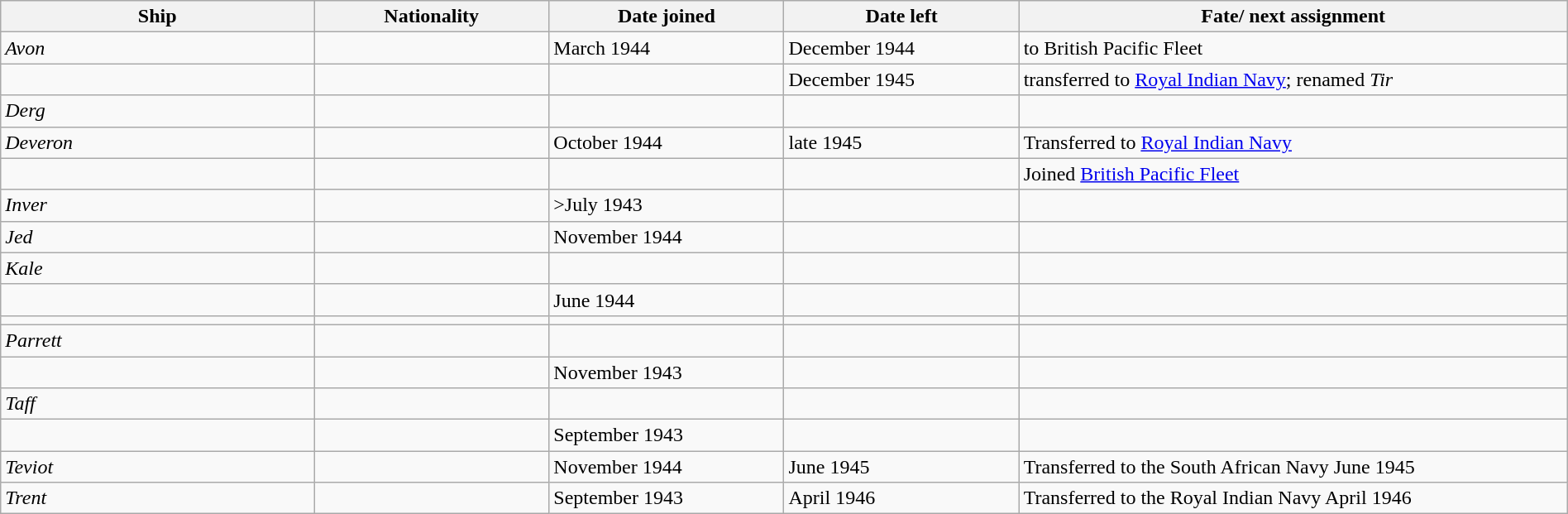<table class="wikitable" width="100%">
<tr>
<th width="20%">Ship</th>
<th width="15%">Nationality</th>
<th width="15%">Date joined</th>
<th width="15%">Date left</th>
<th width="35%">Fate/ next assignment</th>
</tr>
<tr>
<td><em>Avon</em></td>
<td></td>
<td>March 1944</td>
<td>December 1944</td>
<td>to British Pacific Fleet</td>
</tr>
<tr>
<td></td>
<td></td>
<td><November 1943</td>
<td>December 1945</td>
<td>transferred to <a href='#'>Royal Indian Navy</a>; renamed <em>Tir</em></td>
</tr>
<tr>
<td><em>Derg</em></td>
<td></td>
<td><November 1943</td>
<td></td>
<td></td>
</tr>
<tr>
<td><em>Deveron</em></td>
<td></td>
<td>October 1944</td>
<td>late 1945</td>
<td>Transferred to <a href='#'>Royal Indian Navy</a></td>
</tr>
<tr>
<td></td>
<td></td>
<td><May 1944</td>
<td></td>
<td>Joined <a href='#'>British Pacific Fleet</a></td>
</tr>
<tr>
<td><em>Inver</em></td>
<td></td>
<td>>July 1943</td>
<td></td>
<td></td>
</tr>
<tr>
<td><em>Jed</em></td>
<td></td>
<td>November 1944</td>
<td></td>
<td></td>
</tr>
<tr>
<td><em>Kale</em></td>
<td></td>
<td><December 1943</td>
<td></td>
<td></td>
</tr>
<tr>
<td></td>
<td></td>
<td>June 1944</td>
<td></td>
<td></td>
</tr>
<tr>
<td></td>
<td></td>
<td><August 1944</td>
<td></td>
<td></td>
</tr>
<tr>
<td><em>Parrett</em></td>
<td></td>
<td><August 1944</td>
<td></td>
<td></td>
</tr>
<tr>
<td></td>
<td></td>
<td>November 1943</td>
<td></td>
<td></td>
</tr>
<tr>
<td><em>Taff</em></td>
<td></td>
<td><August 1944</td>
<td></td>
<td></td>
</tr>
<tr>
<td></td>
<td></td>
<td>September 1943</td>
<td></td>
<td></td>
</tr>
<tr>
<td><em>Teviot</em></td>
<td></td>
<td>November 1944</td>
<td>June 1945</td>
<td>Transferred to the South African Navy June 1945</td>
</tr>
<tr>
<td><em>Trent</em></td>
<td></td>
<td>September 1943</td>
<td>April 1946</td>
<td>Transferred to the Royal Indian Navy April 1946</td>
</tr>
</table>
